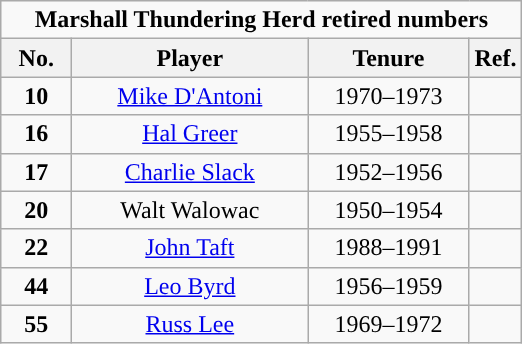<table class="wikitable sortable" style="text-align:center">
<tr>
<td colspan="5"><strong>Marshall Thundering Herd retired numbers</strong></td>
</tr>
<tr>
<th width=40px>No.</th>
<th width=150px>Player</th>
<th width=100px>Tenure</th>
<th width=px>Ref.</th>
</tr>
<tr>
<td><strong>10</strong></td>
<td><a href='#'>Mike D'Antoni</a></td>
<td>1970–1973</td>
<td></td>
</tr>
<tr>
<td><strong>16</strong></td>
<td><a href='#'>Hal Greer</a></td>
<td>1955–1958</td>
<td></td>
</tr>
<tr>
<td><strong>17</strong></td>
<td><a href='#'>Charlie Slack</a></td>
<td>1952–1956</td>
<td></td>
</tr>
<tr>
<td><strong>20</strong></td>
<td>Walt Walowac</td>
<td>1950–1954</td>
<td></td>
</tr>
<tr>
<td><strong>22</strong></td>
<td><a href='#'>John Taft</a></td>
<td>1988–1991</td>
<td></td>
</tr>
<tr>
<td><strong>44</strong></td>
<td><a href='#'>Leo Byrd</a></td>
<td>1956–1959</td>
<td></td>
</tr>
<tr>
<td><strong>55</strong></td>
<td><a href='#'>Russ Lee</a></td>
<td>1969–1972</td>
<td></td>
</tr>
</table>
